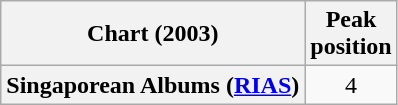<table class="wikitable plainrowheaders" style="text-align:center">
<tr>
<th scope="col">Chart (2003)</th>
<th scope="col">Peak<br>position</th>
</tr>
<tr>
<th scope="row">Singaporean Albums (<a href='#'>RIAS</a>)</th>
<td>4</td>
</tr>
</table>
